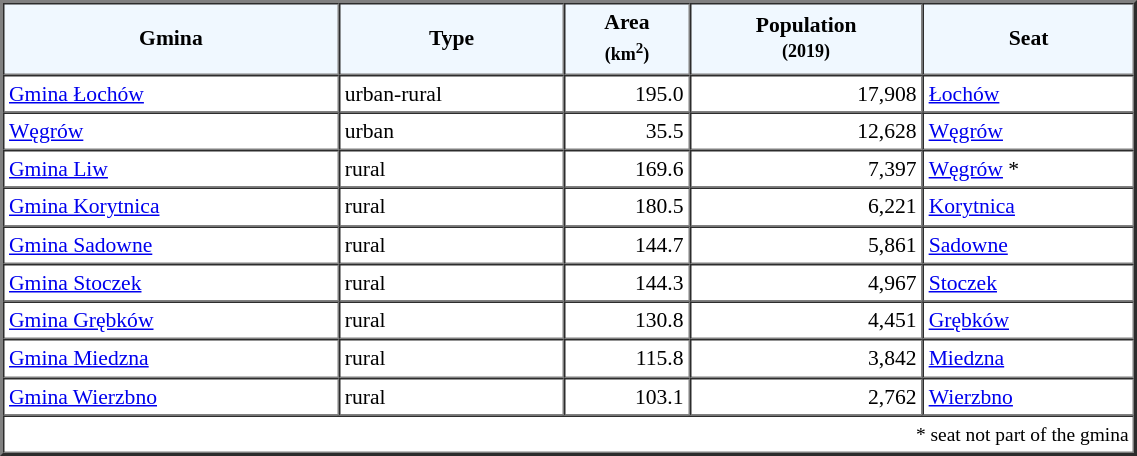<table width="60%" border="2" cellpadding="3" cellspacing="0" style="font-size:90%;line-height:120%;">
<tr bgcolor="F0F8FF">
<td style="text-align:center;"><strong>Gmina</strong></td>
<td style="text-align:center;"><strong>Type</strong></td>
<td style="text-align:center;"><strong>Area<br><small>(km<sup>2</sup>)</small></strong></td>
<td style="text-align:center;"><strong>Population<br><small>(2019)</small></strong></td>
<td style="text-align:center;"><strong>Seat</strong></td>
</tr>
<tr>
<td><a href='#'>Gmina Łochów</a></td>
<td>urban-rural</td>
<td style="text-align:right;">195.0</td>
<td style="text-align:right;">17,908</td>
<td><a href='#'>Łochów</a></td>
</tr>
<tr>
<td><a href='#'>Węgrów</a></td>
<td>urban</td>
<td style="text-align:right;">35.5</td>
<td style="text-align:right;">12,628</td>
<td><a href='#'>Węgrów</a></td>
</tr>
<tr>
<td><a href='#'>Gmina Liw</a></td>
<td>rural</td>
<td style="text-align:right;">169.6</td>
<td style="text-align:right;">7,397</td>
<td><a href='#'>Węgrów</a> *</td>
</tr>
<tr>
<td><a href='#'>Gmina Korytnica</a></td>
<td>rural</td>
<td style="text-align:right;">180.5</td>
<td style="text-align:right;">6,221</td>
<td><a href='#'>Korytnica</a></td>
</tr>
<tr>
<td><a href='#'>Gmina Sadowne</a></td>
<td>rural</td>
<td style="text-align:right;">144.7</td>
<td style="text-align:right;">5,861</td>
<td><a href='#'>Sadowne</a></td>
</tr>
<tr>
<td><a href='#'>Gmina Stoczek</a></td>
<td>rural</td>
<td style="text-align:right;">144.3</td>
<td style="text-align:right;">4,967</td>
<td><a href='#'>Stoczek</a></td>
</tr>
<tr>
<td><a href='#'>Gmina Grębków</a></td>
<td>rural</td>
<td style="text-align:right;">130.8</td>
<td style="text-align:right;">4,451</td>
<td><a href='#'>Grębków</a></td>
</tr>
<tr>
<td><a href='#'>Gmina Miedzna</a></td>
<td>rural</td>
<td style="text-align:right;">115.8</td>
<td style="text-align:right;">3,842</td>
<td><a href='#'>Miedzna</a></td>
</tr>
<tr>
<td><a href='#'>Gmina Wierzbno</a></td>
<td>rural</td>
<td style="text-align:right;">103.1</td>
<td style="text-align:right;">2,762</td>
<td><a href='#'>Wierzbno</a></td>
</tr>
<tr>
<td colspan=5 style="text-align:right;font-size:90%">* seat not part of the gmina</td>
</tr>
<tr>
</tr>
</table>
